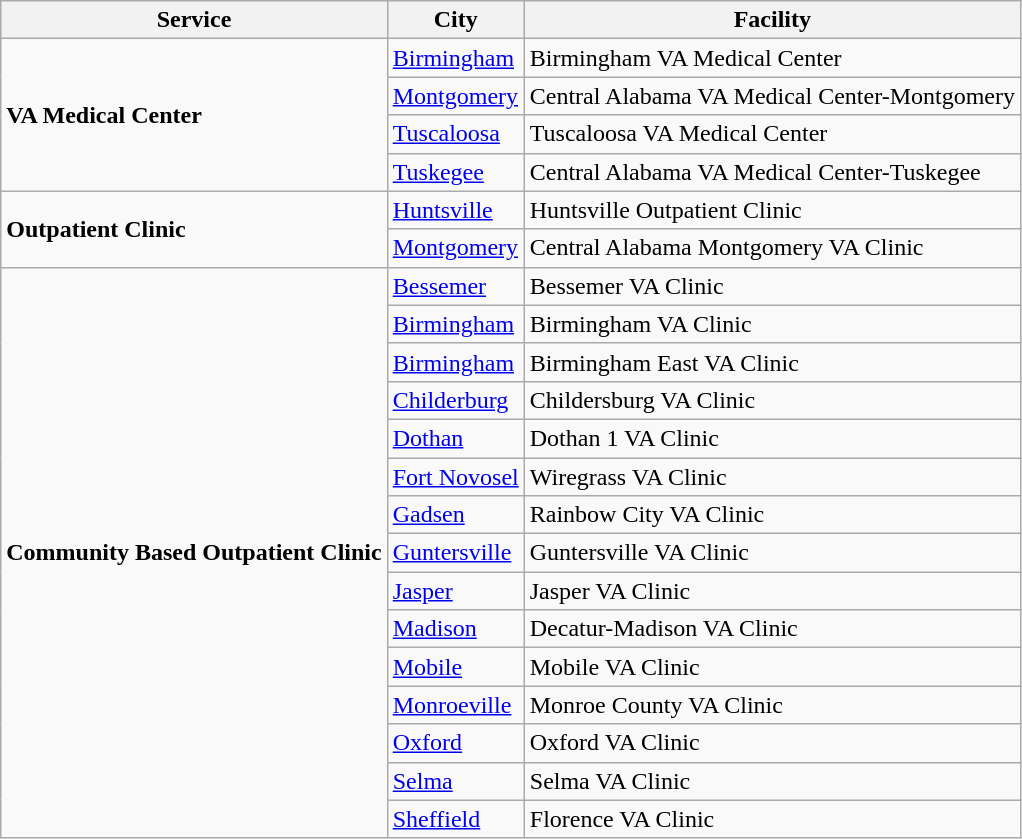<table class="wikitable">
<tr>
<th>Service</th>
<th>City</th>
<th>Facility</th>
</tr>
<tr>
<td rowspan=4><strong>VA Medical Center</strong></td>
<td><a href='#'>Birmingham</a></td>
<td>Birmingham VA Medical Center</td>
</tr>
<tr>
<td><a href='#'>Montgomery</a></td>
<td>Central Alabama VA Medical Center-Montgomery</td>
</tr>
<tr>
<td><a href='#'>Tuscaloosa</a></td>
<td>Tuscaloosa VA Medical Center</td>
</tr>
<tr>
<td><a href='#'>Tuskegee</a></td>
<td>Central Alabama VA Medical Center-Tuskegee</td>
</tr>
<tr>
<td rowspan=2><strong>Outpatient Clinic</strong></td>
<td><a href='#'>Huntsville</a></td>
<td>Huntsville Outpatient Clinic</td>
</tr>
<tr>
<td><a href='#'>Montgomery</a></td>
<td>Central Alabama Montgomery VA Clinic</td>
</tr>
<tr>
<td rowspan=15><strong>Community Based Outpatient Clinic</strong></td>
<td><a href='#'>Bessemer</a></td>
<td>Bessemer VA Clinic</td>
</tr>
<tr>
<td><a href='#'>Birmingham</a></td>
<td>Birmingham VA Clinic</td>
</tr>
<tr>
<td><a href='#'>Birmingham</a></td>
<td>Birmingham East VA Clinic</td>
</tr>
<tr>
<td><a href='#'>Childerburg</a></td>
<td>Childersburg VA Clinic</td>
</tr>
<tr>
<td><a href='#'>Dothan</a></td>
<td>Dothan 1 VA Clinic</td>
</tr>
<tr>
<td><a href='#'>Fort Novosel</a></td>
<td>Wiregrass VA Clinic</td>
</tr>
<tr>
<td><a href='#'>Gadsen</a></td>
<td>Rainbow City VA Clinic</td>
</tr>
<tr>
<td><a href='#'>Guntersville</a></td>
<td>Guntersville VA Clinic</td>
</tr>
<tr>
<td><a href='#'>Jasper</a></td>
<td>Jasper VA Clinic</td>
</tr>
<tr>
<td><a href='#'>Madison</a></td>
<td>Decatur-Madison VA Clinic</td>
</tr>
<tr>
<td><a href='#'>Mobile</a></td>
<td>Mobile VA Clinic</td>
</tr>
<tr>
<td><a href='#'>Monroeville</a></td>
<td>Monroe County VA Clinic</td>
</tr>
<tr>
<td><a href='#'>Oxford</a></td>
<td>Oxford VA Clinic</td>
</tr>
<tr>
<td><a href='#'>Selma</a></td>
<td>Selma VA Clinic</td>
</tr>
<tr>
<td><a href='#'>Sheffield</a></td>
<td>Florence VA Clinic</td>
</tr>
</table>
